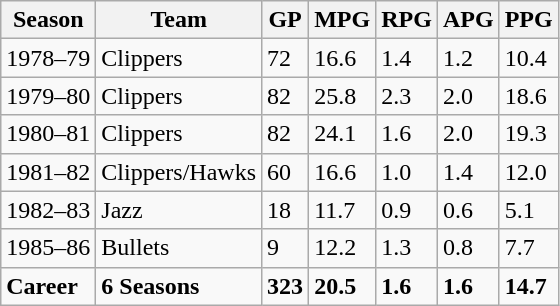<table class="wikitable">
<tr>
<th>Season</th>
<th>Team</th>
<th>GP</th>
<th>MPG</th>
<th>RPG</th>
<th>APG</th>
<th>PPG</th>
</tr>
<tr>
<td>1978–79</td>
<td>Clippers</td>
<td>72</td>
<td>16.6</td>
<td>1.4</td>
<td>1.2</td>
<td>10.4</td>
</tr>
<tr>
<td>1979–80</td>
<td>Clippers</td>
<td>82</td>
<td>25.8</td>
<td>2.3</td>
<td>2.0</td>
<td>18.6</td>
</tr>
<tr>
<td>1980–81</td>
<td>Clippers</td>
<td>82</td>
<td>24.1</td>
<td>1.6</td>
<td>2.0</td>
<td>19.3</td>
</tr>
<tr>
<td>1981–82</td>
<td>Clippers/Hawks</td>
<td>60</td>
<td>16.6</td>
<td>1.0</td>
<td>1.4</td>
<td>12.0</td>
</tr>
<tr>
<td>1982–83</td>
<td>Jazz</td>
<td>18</td>
<td>11.7</td>
<td>0.9</td>
<td>0.6</td>
<td>5.1</td>
</tr>
<tr>
<td>1985–86</td>
<td>Bullets</td>
<td>9</td>
<td>12.2</td>
<td>1.3</td>
<td>0.8</td>
<td>7.7</td>
</tr>
<tr>
<td><strong>Career</strong></td>
<td><strong>6 Seasons</strong></td>
<td><strong>323</strong></td>
<td><strong>20.5</strong></td>
<td><strong>1.6</strong></td>
<td><strong>1.6</strong></td>
<td><strong>14.7</strong></td>
</tr>
</table>
